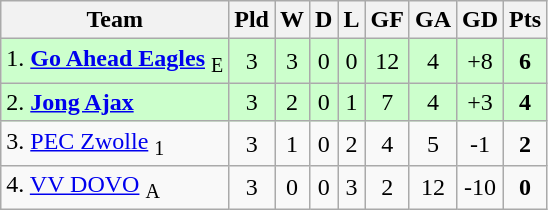<table class="wikitable" style="text-align:center; float:left; margin-right:1em">
<tr>
<th>Team</th>
<th>Pld</th>
<th>W</th>
<th>D</th>
<th>L</th>
<th>GF</th>
<th>GA</th>
<th>GD</th>
<th>Pts</th>
</tr>
<tr bgcolor=ccffcc>
<td align=left>1. <strong><a href='#'>Go Ahead Eagles</a></strong> <sub>E</sub></td>
<td>3</td>
<td>3</td>
<td>0</td>
<td>0</td>
<td>12</td>
<td>4</td>
<td>+8</td>
<td><strong>6</strong></td>
</tr>
<tr bgcolor=ccffcc>
<td align=left>2. <strong><a href='#'>Jong Ajax</a></strong></td>
<td>3</td>
<td>2</td>
<td>0</td>
<td>1</td>
<td>7</td>
<td>4</td>
<td>+3</td>
<td><strong>4</strong></td>
</tr>
<tr>
<td align=left>3. <a href='#'>PEC Zwolle</a> <sub>1</sub></td>
<td>3</td>
<td>1</td>
<td>0</td>
<td>2</td>
<td>4</td>
<td>5</td>
<td>-1</td>
<td><strong>2</strong></td>
</tr>
<tr>
<td align=left>4. <a href='#'>VV DOVO</a> <sub>A</sub></td>
<td>3</td>
<td>0</td>
<td>0</td>
<td>3</td>
<td>2</td>
<td>12</td>
<td>-10</td>
<td><strong>0</strong></td>
</tr>
</table>
